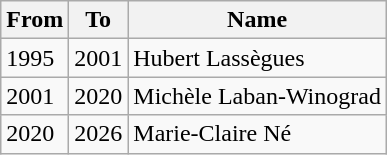<table class="wikitable">
<tr>
<th>From</th>
<th>To</th>
<th>Name</th>
</tr>
<tr>
<td>1995</td>
<td>2001</td>
<td>Hubert Lassègues</td>
</tr>
<tr>
<td>2001</td>
<td>2020</td>
<td>Michèle Laban-Winograd</td>
</tr>
<tr>
<td>2020</td>
<td>2026</td>
<td>Marie-Claire Né</td>
</tr>
</table>
